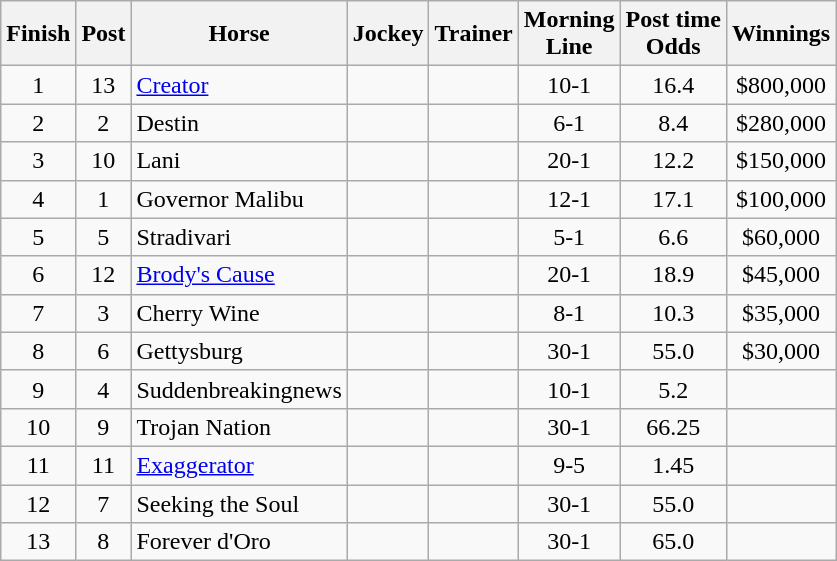<table class="wikitable sortable">
<tr>
<th>Finish</th>
<th>Post</th>
<th>Horse</th>
<th>Jockey</th>
<th>Trainer</th>
<th>Morning<br>Line</th>
<th>Post time<br>Odds</th>
<th>Winnings</th>
</tr>
<tr>
<td align=center>1</td>
<td align=center>13</td>
<td><a href='#'>Creator</a></td>
<td></td>
<td></td>
<td align=center>10-1</td>
<td align=center>16.4</td>
<td align=center>$800,000</td>
</tr>
<tr>
<td align=center>2</td>
<td align=center>2</td>
<td>Destin</td>
<td></td>
<td></td>
<td align=center>6-1</td>
<td align=center>8.4</td>
<td align=center>$280,000</td>
</tr>
<tr>
<td align=center>3</td>
<td align=center>10</td>
<td>Lani</td>
<td></td>
<td></td>
<td align=center>20-1</td>
<td align=center>12.2</td>
<td align=center>$150,000</td>
</tr>
<tr>
<td align=center>4</td>
<td align=center>1</td>
<td>Governor Malibu</td>
<td></td>
<td></td>
<td align=center>12-1</td>
<td align=center>17.1</td>
<td align=center>$100,000</td>
</tr>
<tr>
<td align=center>5</td>
<td align=center>5</td>
<td>Stradivari</td>
<td></td>
<td></td>
<td align=center>5-1</td>
<td align=center>6.6</td>
<td align=center>$60,000</td>
</tr>
<tr>
<td align=center>6</td>
<td align=center>12</td>
<td><a href='#'>Brody's Cause</a></td>
<td></td>
<td></td>
<td align=center>20-1</td>
<td align=center>18.9</td>
<td align=center>$45,000</td>
</tr>
<tr>
<td align=center>7</td>
<td align=center>3</td>
<td>Cherry Wine</td>
<td></td>
<td></td>
<td align=center>8-1</td>
<td align=center>10.3</td>
<td align=center>$35,000</td>
</tr>
<tr>
<td align=center>8</td>
<td align=center>6</td>
<td>Gettysburg</td>
<td></td>
<td></td>
<td align=center>30-1</td>
<td align=center>55.0</td>
<td align=center>$30,000</td>
</tr>
<tr>
<td align=center>9</td>
<td align=center>4</td>
<td>Suddenbreakingnews</td>
<td></td>
<td></td>
<td align=center>10-1</td>
<td align=center>5.2</td>
<td align=center></td>
</tr>
<tr>
<td align=center>10</td>
<td align=center>9</td>
<td>Trojan Nation</td>
<td></td>
<td></td>
<td align=center>30-1</td>
<td align=center>66.25</td>
<td align=center></td>
</tr>
<tr>
<td align=center>11</td>
<td align=center>11</td>
<td><a href='#'>Exaggerator</a></td>
<td></td>
<td></td>
<td align=center>9-5</td>
<td align=center>1.45</td>
<td align=center></td>
</tr>
<tr>
<td align=center>12</td>
<td align=center>7</td>
<td>Seeking the Soul</td>
<td></td>
<td></td>
<td align=center>30-1</td>
<td align=center>55.0</td>
<td align=center></td>
</tr>
<tr>
<td align=center>13</td>
<td align=center>8</td>
<td>Forever d'Oro</td>
<td></td>
<td></td>
<td align=center>30-1</td>
<td align=center>65.0</td>
<td align=center></td>
</tr>
</table>
